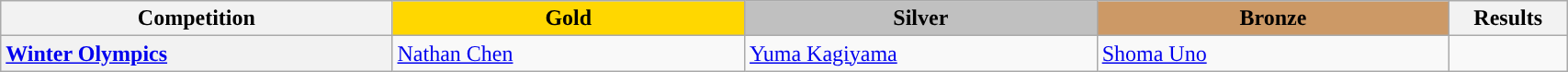<table class="wikitable unsortable" style="text-align:left; width:90%">
<tr>
<th scope="col" style="text-align:center; width:25%;">Competition</th>
<td scope="col" style="text-align:center; width:22.5%; background:gold"><strong>Gold</strong></td>
<td scope="col" style="text-align:center; width:22.5%; background:silver"><strong>Silver</strong></td>
<td scope="col" style="text-align:center; width:22.5%; background:#c96"><strong>Bronze</strong></td>
<th scope="col" style="text-align:center; width:7.5%;">Results</th>
</tr>
<tr>
<th scope="row" style="text-align:left"> <a href='#'>Winter Olympics</a></th>
<td> <a href='#'>Nathan Chen</a></td>
<td> <a href='#'>Yuma Kagiyama</a></td>
<td> <a href='#'>Shoma Uno</a></td>
<td></td>
</tr>
</table>
